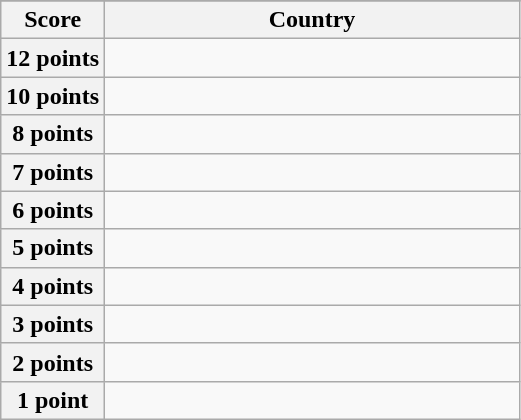<table class="wikitable">
<tr>
</tr>
<tr>
<th scope="col" width="20%">Score</th>
<th scope="col">Country</th>
</tr>
<tr>
<th scope="row">12 points</th>
<td></td>
</tr>
<tr>
<th scope="row">10 points</th>
<td></td>
</tr>
<tr>
<th scope="row">8 points</th>
<td></td>
</tr>
<tr>
<th scope="row">7 points</th>
<td></td>
</tr>
<tr>
<th scope="row">6 points</th>
<td></td>
</tr>
<tr>
<th scope="row">5 points</th>
<td></td>
</tr>
<tr>
<th scope="row">4 points</th>
<td></td>
</tr>
<tr>
<th scope="row">3 points</th>
<td></td>
</tr>
<tr>
<th scope="row">2 points</th>
<td></td>
</tr>
<tr>
<th scope="row">1 point</th>
<td></td>
</tr>
</table>
